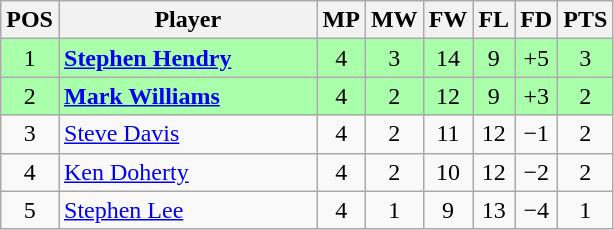<table class="wikitable" style="text-align: center;">
<tr>
<th width=20>POS</th>
<th width=165>Player</th>
<th width=20>MP</th>
<th width=20>MW</th>
<th width=20>FW</th>
<th width=20>FL</th>
<th width=20>FD</th>
<th width=20>PTS</th>
</tr>
<tr style="background:#aaffaa;">
<td>1</td>
<td style="text-align:left;"> <strong><a href='#'>Stephen Hendry</a></strong></td>
<td>4</td>
<td>3</td>
<td>14</td>
<td>9</td>
<td>+5</td>
<td>3</td>
</tr>
<tr style="background:#aaffaa;">
<td>2</td>
<td style="text-align:left;"> <strong><a href='#'>Mark Williams</a></strong></td>
<td>4</td>
<td>2</td>
<td>12</td>
<td>9</td>
<td>+3</td>
<td>2</td>
</tr>
<tr>
<td>3</td>
<td style="text-align:left;"> <a href='#'>Steve Davis</a></td>
<td>4</td>
<td>2</td>
<td>11</td>
<td>12</td>
<td>−1</td>
<td>2</td>
</tr>
<tr>
<td>4</td>
<td style="text-align:left;"> <a href='#'>Ken Doherty</a></td>
<td>4</td>
<td>2</td>
<td>10</td>
<td>12</td>
<td>−2</td>
<td>2</td>
</tr>
<tr>
<td>5</td>
<td style="text-align:left;"> <a href='#'>Stephen Lee</a></td>
<td>4</td>
<td>1</td>
<td>9</td>
<td>13</td>
<td>−4</td>
<td>1</td>
</tr>
</table>
